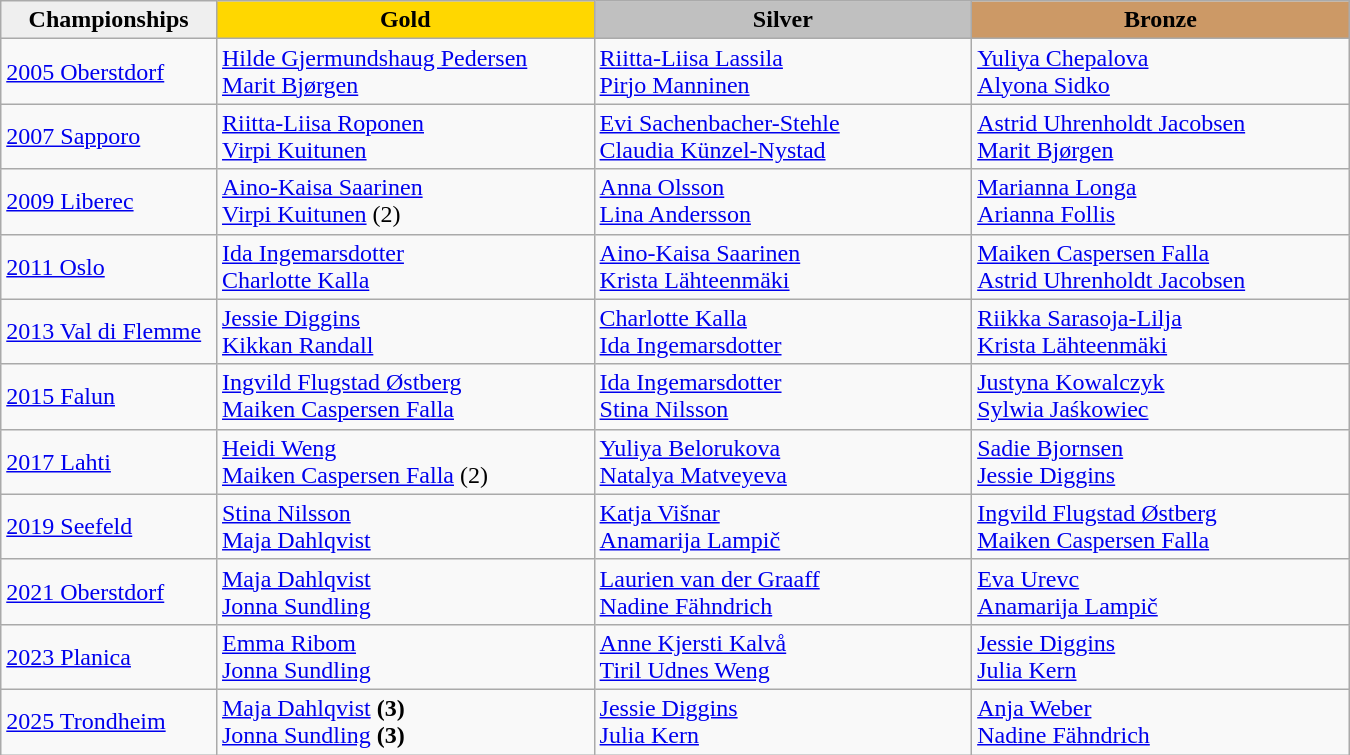<table class="wikitable sortable" style="width:900px;">
<tr>
<th style="width:16%; background:#efefef;">Championships</th>
<th style="width:28%; background:gold">Gold</th>
<th style="width:28%; background:silver">Silver</th>
<th style="width:28%; background:#CC9966">Bronze</th>
</tr>
<tr>
<td><a href='#'>2005 Oberstdorf</a></td>
<td><a href='#'>Hilde Gjermundshaug Pedersen</a><br><a href='#'>Marit Bjørgen</a><br></td>
<td><a href='#'>Riitta-Liisa Lassila</a><br><a href='#'>Pirjo Manninen</a><br></td>
<td><a href='#'>Yuliya Chepalova</a><br><a href='#'>Alyona Sidko</a><br></td>
</tr>
<tr>
<td><a href='#'>2007 Sapporo</a></td>
<td><a href='#'>Riitta-Liisa Roponen</a><br><a href='#'>Virpi Kuitunen</a><br></td>
<td><a href='#'>Evi Sachenbacher-Stehle</a><br><a href='#'>Claudia Künzel-Nystad</a><br></td>
<td><a href='#'>Astrid Uhrenholdt Jacobsen</a><br><a href='#'>Marit Bjørgen</a><br></td>
</tr>
<tr>
<td><a href='#'>2009 Liberec</a></td>
<td><a href='#'>Aino-Kaisa Saarinen</a><br><a href='#'>Virpi Kuitunen</a> (2)<br></td>
<td><a href='#'>Anna Olsson</a><br><a href='#'>Lina Andersson</a><br></td>
<td><a href='#'>Marianna Longa</a><br><a href='#'>Arianna Follis</a><br></td>
</tr>
<tr>
<td><a href='#'>2011 Oslo</a></td>
<td><a href='#'>Ida Ingemarsdotter</a><br><a href='#'>Charlotte Kalla</a><br></td>
<td><a href='#'>Aino-Kaisa Saarinen</a><br><a href='#'>Krista Lähteenmäki</a><br></td>
<td><a href='#'>Maiken Caspersen Falla</a><br><a href='#'>Astrid Uhrenholdt Jacobsen</a><br></td>
</tr>
<tr>
<td><a href='#'>2013 Val di Flemme</a></td>
<td><a href='#'>Jessie Diggins</a><br><a href='#'>Kikkan Randall</a><br></td>
<td><a href='#'>Charlotte Kalla</a><br><a href='#'>Ida Ingemarsdotter</a><br></td>
<td><a href='#'>Riikka Sarasoja-Lilja</a><br><a href='#'>Krista Lähteenmäki</a><br></td>
</tr>
<tr>
<td><a href='#'>2015 Falun</a></td>
<td><a href='#'>Ingvild Flugstad Østberg</a><br><a href='#'>Maiken Caspersen Falla</a><br></td>
<td><a href='#'>Ida Ingemarsdotter</a><br><a href='#'>Stina Nilsson</a><br></td>
<td><a href='#'>Justyna Kowalczyk</a><br><a href='#'>Sylwia Jaśkowiec</a><br></td>
</tr>
<tr>
<td><a href='#'>2017 Lahti</a></td>
<td><a href='#'>Heidi Weng</a><br><a href='#'>Maiken Caspersen Falla</a> (2)<br></td>
<td><a href='#'>Yuliya Belorukova</a><br><a href='#'>Natalya Matveyeva</a><br></td>
<td><a href='#'>Sadie Bjornsen</a><br><a href='#'>Jessie Diggins</a><br></td>
</tr>
<tr>
<td><a href='#'>2019 Seefeld</a></td>
<td><a href='#'>Stina Nilsson</a><br><a href='#'>Maja Dahlqvist</a><br></td>
<td><a href='#'>Katja Višnar</a><br><a href='#'>Anamarija Lampič</a><br></td>
<td><a href='#'>Ingvild Flugstad Østberg</a><br><a href='#'>Maiken Caspersen Falla</a><br></td>
</tr>
<tr>
<td><a href='#'>2021 Oberstdorf</a></td>
<td><a href='#'>Maja Dahlqvist</a><br><a href='#'>Jonna Sundling</a><br></td>
<td><a href='#'>Laurien van der Graaff</a><br><a href='#'>Nadine Fähndrich</a><br></td>
<td><a href='#'>Eva Urevc</a><br><a href='#'>Anamarija Lampič</a><br></td>
</tr>
<tr>
<td><a href='#'>2023 Planica</a></td>
<td><a href='#'>Emma Ribom</a><br><a href='#'>Jonna Sundling</a><br></td>
<td><a href='#'>Anne Kjersti Kalvå</a><br><a href='#'>Tiril Udnes Weng</a><br></td>
<td><a href='#'>Jessie Diggins</a><br><a href='#'>Julia Kern</a><br></td>
</tr>
<tr>
<td><a href='#'>2025 Trondheim</a></td>
<td><a href='#'>Maja Dahlqvist</a> <strong>(3)</strong><br><a href='#'>Jonna Sundling</a> <strong>(3)</strong><br></td>
<td><a href='#'>Jessie Diggins</a><br><a href='#'>Julia Kern</a><br></td>
<td><a href='#'>Anja Weber</a><br><a href='#'>Nadine Fähndrich</a><br></td>
</tr>
</table>
